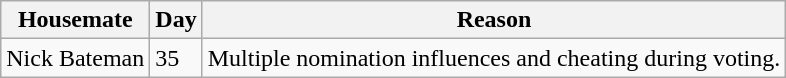<table class="wikitable">
<tr>
<th>Housemate</th>
<th>Day</th>
<th>Reason</th>
</tr>
<tr>
<td>Nick Bateman</td>
<td>35</td>
<td>Multiple nomination influences and cheating during voting.</td>
</tr>
</table>
